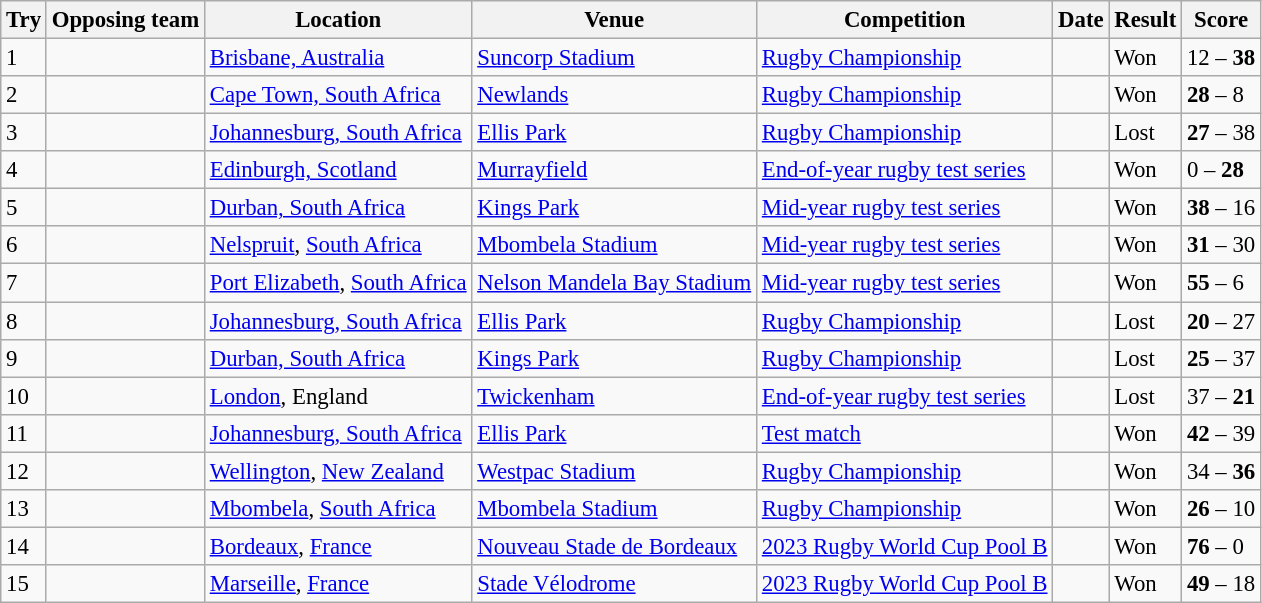<table class="wikitable sortable" style="font-size:95%">
<tr>
<th>Try</th>
<th>Opposing team</th>
<th>Location</th>
<th>Venue</th>
<th>Competition</th>
<th>Date</th>
<th>Result</th>
<th>Score</th>
</tr>
<tr>
<td>1</td>
<td></td>
<td><a href='#'>Brisbane, Australia</a></td>
<td><a href='#'>Suncorp Stadium</a></td>
<td><a href='#'>Rugby Championship</a></td>
<td></td>
<td>Won</td>
<td>12 – <strong>38</strong></td>
</tr>
<tr>
<td>2</td>
<td></td>
<td><a href='#'>Cape Town, South Africa</a></td>
<td><a href='#'>Newlands</a></td>
<td><a href='#'>Rugby Championship</a></td>
<td></td>
<td>Won</td>
<td><strong>28</strong> – 8</td>
</tr>
<tr>
<td>3</td>
<td></td>
<td><a href='#'>Johannesburg, South Africa</a></td>
<td><a href='#'>Ellis Park</a></td>
<td><a href='#'>Rugby Championship</a></td>
<td></td>
<td>Lost</td>
<td><strong>27</strong> – 38</td>
</tr>
<tr>
<td>4</td>
<td></td>
<td><a href='#'>Edinburgh, Scotland</a></td>
<td><a href='#'>Murrayfield</a></td>
<td><a href='#'>End-of-year rugby test series</a></td>
<td></td>
<td>Won</td>
<td>0 – <strong>28</strong></td>
</tr>
<tr>
<td>5</td>
<td></td>
<td><a href='#'>Durban, South Africa</a></td>
<td><a href='#'>Kings Park</a></td>
<td><a href='#'>Mid-year rugby test series</a></td>
<td></td>
<td>Won</td>
<td><strong>38</strong> – 16</td>
</tr>
<tr>
<td>6</td>
<td></td>
<td><a href='#'>Nelspruit</a>, <a href='#'>South Africa</a></td>
<td><a href='#'>Mbombela Stadium</a></td>
<td><a href='#'>Mid-year rugby test series</a></td>
<td></td>
<td>Won</td>
<td><strong>31</strong> – 30</td>
</tr>
<tr>
<td>7</td>
<td></td>
<td><a href='#'>Port Elizabeth</a>, <a href='#'>South Africa</a></td>
<td><a href='#'>Nelson Mandela Bay Stadium</a></td>
<td><a href='#'>Mid-year rugby test series</a></td>
<td></td>
<td>Won</td>
<td><strong>55</strong> – 6</td>
</tr>
<tr>
<td>8</td>
<td></td>
<td><a href='#'>Johannesburg, South Africa</a></td>
<td><a href='#'>Ellis Park</a></td>
<td><a href='#'>Rugby Championship</a></td>
<td></td>
<td>Lost</td>
<td><strong>20</strong> – 27</td>
</tr>
<tr>
<td>9</td>
<td></td>
<td><a href='#'>Durban, South Africa</a></td>
<td><a href='#'>Kings Park</a></td>
<td><a href='#'>Rugby Championship</a></td>
<td></td>
<td>Lost</td>
<td><strong>25</strong> – 37</td>
</tr>
<tr>
<td>10</td>
<td></td>
<td><a href='#'>London</a>, England</td>
<td><a href='#'>Twickenham</a></td>
<td><a href='#'>End-of-year rugby test series</a></td>
<td></td>
<td>Lost</td>
<td>37 – <strong>21</strong></td>
</tr>
<tr>
<td>11</td>
<td></td>
<td><a href='#'>Johannesburg, South Africa</a></td>
<td><a href='#'>Ellis Park</a></td>
<td><a href='#'>Test match</a></td>
<td></td>
<td>Won</td>
<td><strong>42</strong> – 39</td>
</tr>
<tr>
<td>12</td>
<td></td>
<td><a href='#'>Wellington</a>, <a href='#'>New Zealand</a></td>
<td><a href='#'>Westpac Stadium</a></td>
<td><a href='#'>Rugby Championship</a></td>
<td></td>
<td>Won</td>
<td>34 – <strong>36</strong></td>
</tr>
<tr>
<td>13</td>
<td></td>
<td><a href='#'>Mbombela</a>, <a href='#'>South Africa</a></td>
<td><a href='#'>Mbombela Stadium</a></td>
<td><a href='#'>Rugby Championship</a></td>
<td></td>
<td>Won</td>
<td><strong>26</strong> – 10</td>
</tr>
<tr>
<td>14</td>
<td></td>
<td><a href='#'>Bordeaux</a>, <a href='#'>France</a></td>
<td><a href='#'>Nouveau Stade de Bordeaux</a></td>
<td><a href='#'>2023 Rugby World Cup Pool B</a></td>
<td></td>
<td>Won</td>
<td><strong>76</strong> – 0</td>
</tr>
<tr>
<td>15</td>
<td></td>
<td><a href='#'>Marseille</a>, <a href='#'>France</a></td>
<td><a href='#'>Stade Vélodrome</a></td>
<td><a href='#'>2023 Rugby World Cup Pool B</a></td>
<td></td>
<td>Won</td>
<td><strong>49</strong> – 18</td>
</tr>
</table>
